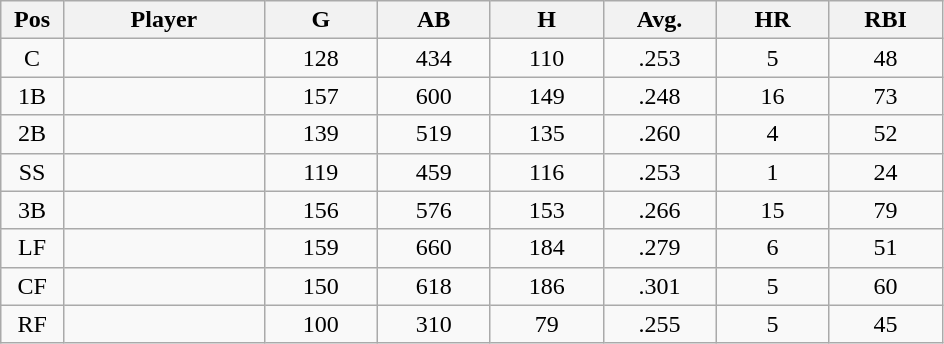<table class="wikitable sortable">
<tr>
<th bgcolor="#DDDDFF" width="5%">Pos</th>
<th bgcolor="#DDDDFF" width="16%">Player</th>
<th bgcolor="#DDDDFF" width="9%">G</th>
<th bgcolor="#DDDDFF" width="9%">AB</th>
<th bgcolor="#DDDDFF" width="9%">H</th>
<th bgcolor="#DDDDFF" width="9%">Avg.</th>
<th bgcolor="#DDDDFF" width="9%">HR</th>
<th bgcolor="#DDDDFF" width="9%">RBI</th>
</tr>
<tr align="center">
<td>C</td>
<td></td>
<td>128</td>
<td>434</td>
<td>110</td>
<td>.253</td>
<td>5</td>
<td>48</td>
</tr>
<tr align="center">
<td>1B</td>
<td></td>
<td>157</td>
<td>600</td>
<td>149</td>
<td>.248</td>
<td>16</td>
<td>73</td>
</tr>
<tr align="center">
<td>2B</td>
<td></td>
<td>139</td>
<td>519</td>
<td>135</td>
<td>.260</td>
<td>4</td>
<td>52</td>
</tr>
<tr align="center">
<td>SS</td>
<td></td>
<td>119</td>
<td>459</td>
<td>116</td>
<td>.253</td>
<td>1</td>
<td>24</td>
</tr>
<tr align="center">
<td>3B</td>
<td></td>
<td>156</td>
<td>576</td>
<td>153</td>
<td>.266</td>
<td>15</td>
<td>79</td>
</tr>
<tr align="center">
<td>LF</td>
<td></td>
<td>159</td>
<td>660</td>
<td>184</td>
<td>.279</td>
<td>6</td>
<td>51</td>
</tr>
<tr align="center">
<td>CF</td>
<td></td>
<td>150</td>
<td>618</td>
<td>186</td>
<td>.301</td>
<td>5</td>
<td>60</td>
</tr>
<tr align="center">
<td>RF</td>
<td></td>
<td>100</td>
<td>310</td>
<td>79</td>
<td>.255</td>
<td>5</td>
<td>45</td>
</tr>
</table>
